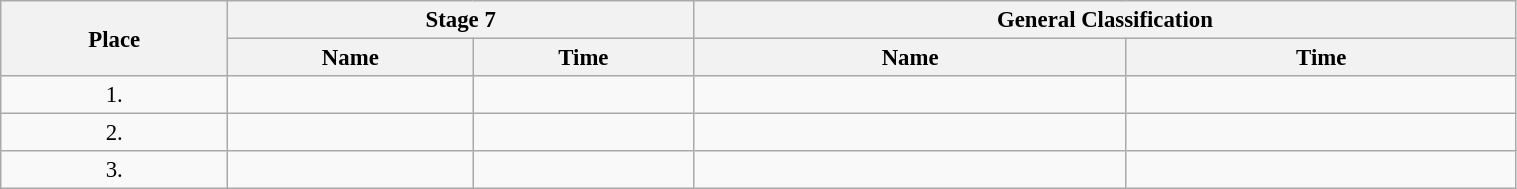<table class="wikitable"  style="font-size:95%; width:80%;">
<tr>
<th rowspan="2">Place</th>
<th colspan="2">Stage 7</th>
<th colspan="2">General Classification</th>
</tr>
<tr>
<th>Name</th>
<th>Time</th>
<th>Name</th>
<th>Time</th>
</tr>
<tr>
<td style="text-align:center;">1.</td>
<td></td>
<td></td>
<td></td>
<td></td>
</tr>
<tr>
<td style="text-align:center;">2.</td>
<td></td>
<td></td>
<td></td>
<td></td>
</tr>
<tr>
<td style="text-align:center;">3.</td>
<td></td>
<td></td>
<td></td>
<td></td>
</tr>
</table>
